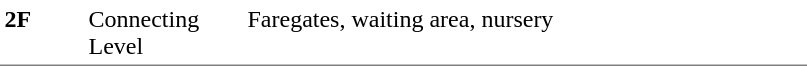<table table border=0 cellspacing=0 cellpadding=3>
<tr>
<td style="border-bottom:solid 1px gray;border-top:solid 1px white;" width=50 rowspan=8 valign=top><strong>2F</strong></td>
<td style="border-top:solid 1px white;border-bottom:solid 1px gray;" width=100 rowspan=2>Connecting Level</td>
<td style="border-top:solid 1px white;border-bottom:solid 1px gray;" width=370 valign=top>Faregates, waiting area, nursery</td>
</tr>
</table>
